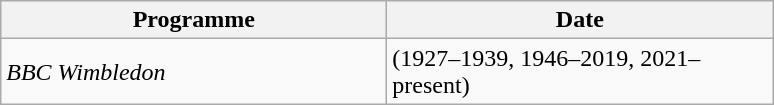<table class="wikitable">
<tr>
<th width=250>Programme</th>
<th width=250>Date</th>
</tr>
<tr>
<td><em>BBC Wimbledon</em></td>
<td>(1927–1939, 1946–2019, 2021–present)</td>
</tr>
</table>
